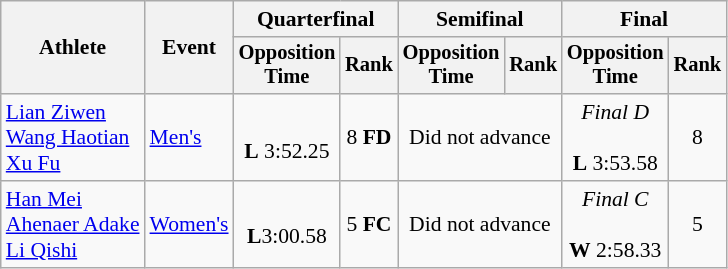<table class="wikitable" style="font-size:90%">
<tr>
<th rowspan=2>Athlete</th>
<th rowspan=2>Event</th>
<th colspan=2>Quarterfinal</th>
<th colspan=2>Semifinal</th>
<th colspan=2>Final</th>
</tr>
<tr style="font-size:95%">
<th>Opposition<br>Time</th>
<th>Rank</th>
<th>Opposition<br>Time</th>
<th>Rank</th>
<th>Opposition<br>Time</th>
<th>Rank</th>
</tr>
<tr align=center>
<td align=left><a href='#'>Lian Ziwen</a><br><a href='#'>Wang Haotian</a><br><a href='#'>Xu Fu</a></td>
<td align=left><a href='#'>Men's</a></td>
<td><br><strong>L</strong> 3:52.25</td>
<td>8 <strong>FD</strong></td>
<td colspan=2>Did not advance</td>
<td><em>Final D</em><br><br><strong>L</strong> 3:53.58</td>
<td>8</td>
</tr>
<tr align=center>
<td align=left><a href='#'>Han Mei</a><br><a href='#'>Ahenaer Adake</a><br><a href='#'>Li Qishi</a></td>
<td align=left><a href='#'>Women's</a></td>
<td><br><strong>L</strong>3:00.58</td>
<td>5 <strong>FC</strong></td>
<td colspan=2>Did not advance</td>
<td><em>Final C</em><br><br><strong>W</strong> 2:58.33</td>
<td>5</td>
</tr>
</table>
